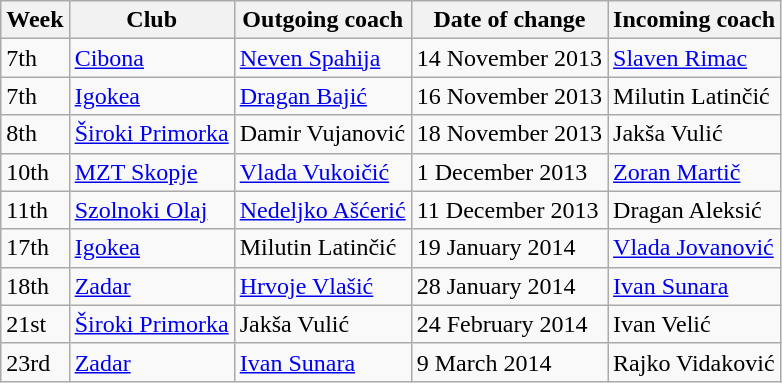<table class="wikitable">
<tr>
<th>Week</th>
<th>Club</th>
<th>Outgoing coach</th>
<th>Date of change</th>
<th>Incoming coach</th>
</tr>
<tr>
<td>7th</td>
<td><a href='#'>Cibona</a></td>
<td> <a href='#'>Neven Spahija</a></td>
<td>14 November 2013</td>
<td> <a href='#'>Slaven Rimac</a></td>
</tr>
<tr>
<td>7th</td>
<td><a href='#'>Igokea</a></td>
<td> <a href='#'>Dragan Bajić</a></td>
<td>16 November 2013</td>
<td> Milutin Latinčić</td>
</tr>
<tr>
<td>8th</td>
<td><a href='#'>Široki Primorka</a></td>
<td> Damir Vujanović</td>
<td>18 November 2013</td>
<td> Jakša Vulić</td>
</tr>
<tr>
<td>10th</td>
<td><a href='#'>MZT Skopje</a></td>
<td> <a href='#'>Vlada Vukoičić</a></td>
<td>1 December 2013</td>
<td> <a href='#'>Zoran Martič</a></td>
</tr>
<tr>
<td>11th</td>
<td><a href='#'>Szolnoki Olaj</a></td>
<td> <a href='#'>Nedeljko Ašćerić</a></td>
<td>11 December 2013</td>
<td> Dragan Aleksić</td>
</tr>
<tr>
<td>17th</td>
<td><a href='#'>Igokea</a></td>
<td> Milutin Latinčić</td>
<td>19 January 2014</td>
<td> <a href='#'>Vlada Jovanović</a></td>
</tr>
<tr>
<td>18th</td>
<td><a href='#'>Zadar</a></td>
<td> <a href='#'>Hrvoje Vlašić</a></td>
<td>28 January 2014</td>
<td> <a href='#'>Ivan Sunara</a></td>
</tr>
<tr>
<td>21st</td>
<td><a href='#'>Široki Primorka</a></td>
<td> Jakša Vulić</td>
<td>24 February 2014</td>
<td> Ivan Velić</td>
</tr>
<tr>
<td>23rd</td>
<td><a href='#'>Zadar</a></td>
<td> <a href='#'>Ivan Sunara</a></td>
<td>9 March 2014</td>
<td> Rajko Vidaković</td>
</tr>
</table>
